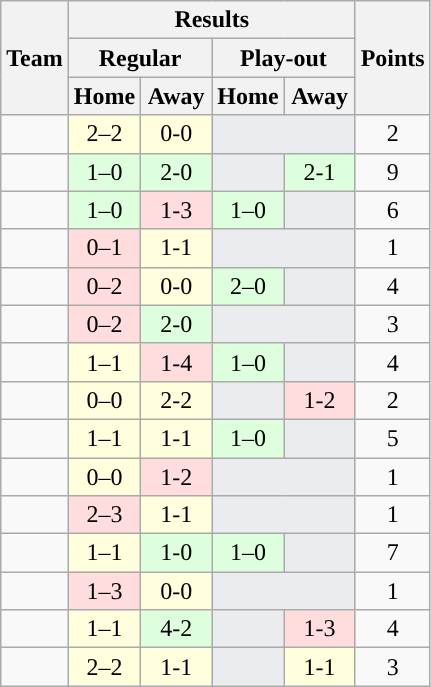<table class="wikitable sortable" style="text-align:center">
<tr>
<th rowspan=3>Team</th>
<th colspan=4>Results</th>
<th rowspan=3>Points</th>
</tr>
<tr>
<th colspan=2>Regular</th>
<th colspan=2>Play-out</th>
</tr>
<tr>
<th width=40 class="unsortable">Home</th>
<th width=40 class="unsortable">Away</th>
<th width=40 class="unsortable">Home</th>
<th width=40 class="unsortable">Away</th>
</tr>
<tr>
<td align=left></td>
<td style="background:#ffd;">2–2</td>
<td style="background:#ffd;">0-0</td>
<td colspan=2 style="background:#eaecf0;"></td>
<td>2</td>
</tr>
<tr>
<td align=left></td>
<td style="background:#dfd;">1–0</td>
<td style="background:#dfd;">2-0</td>
<td style="background:#eaecf0;"></td>
<td style="background:#dfd;">2-1</td>
<td>9</td>
</tr>
<tr>
<td align=left></td>
<td style="background:#dfd;">1–0</td>
<td style="background:#fdd;">1-3</td>
<td style="background:#dfd;">1–0</td>
<td style="background:#eaecf0;"></td>
<td>6</td>
</tr>
<tr>
<td align=left></td>
<td style="background:#fdd;">0–1</td>
<td style="background:#ffd;">1-1</td>
<td colspan=2 style="background:#eaecf0;"></td>
<td>1</td>
</tr>
<tr>
<td align=left></td>
<td style="background:#fdd;">0–2</td>
<td style="background:#ffd;">0-0</td>
<td style="background:#dfd;">2–0</td>
<td style="background:#eaecf0;"></td>
<td>4</td>
</tr>
<tr>
<td align=left></td>
<td style="background:#fdd;">0–2</td>
<td style="background:#dfd;">2-0</td>
<td colspan=2 style="background:#eaecf0;"></td>
<td>3</td>
</tr>
<tr>
<td align=left></td>
<td style="background:#ffd;">1–1</td>
<td style="background:#fdd;">1-4</td>
<td style="background:#dfd;">1–0</td>
<td style="background:#eaecf0;"></td>
<td>4</td>
</tr>
<tr>
<td align=left></td>
<td style="background:#ffd;">0–0</td>
<td style="background:#ffd;">2-2</td>
<td style="background:#eaecf0;"></td>
<td style="background:#fdd;">1-2</td>
<td>2</td>
</tr>
<tr>
<td align=left></td>
<td style="background:#ffd;">1–1</td>
<td style="background:#ffd;">1-1</td>
<td style="background:#dfd;">1–0</td>
<td style="background:#eaecf0;"></td>
<td>5</td>
</tr>
<tr>
<td align=left></td>
<td style="background:#ffd;">0–0</td>
<td style="background:#fdd;">1-2</td>
<td colspan=2 style="background:#eaecf0;"></td>
<td>1</td>
</tr>
<tr>
<td align=left></td>
<td style="background:#fdd;">2–3</td>
<td style="background:#ffd;">1-1</td>
<td colspan=2 style="background:#eaecf0;"></td>
<td>1</td>
</tr>
<tr>
<td align=left></td>
<td style="background:#ffd;">1–1</td>
<td style="background:#dfd;">1-0</td>
<td style="background:#dfd;">1–0</td>
<td style="background:#eaecf0;"></td>
<td>7</td>
</tr>
<tr>
<td align=left></td>
<td style="background:#fdd;">1–3</td>
<td style="background:#ffd;">0-0</td>
<td colspan=2 style="background:#eaecf0;"></td>
<td>1</td>
</tr>
<tr>
<td align=left></td>
<td style="background:#ffd;">1–1</td>
<td style="background:#dfd;">4-2</td>
<td style="background:#eaecf0;"></td>
<td style="background:#fdd;">1-3</td>
<td>4</td>
</tr>
<tr>
<td align=left></td>
<td style="background:#ffd;">2–2</td>
<td style="background:#ffd;">1-1</td>
<td style="background:#eaecf0;"></td>
<td style="background:#ffd;">1-1</td>
<td>3</td>
</tr>
</table>
